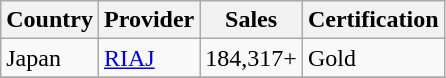<table class="wikitable" border="1">
<tr>
<th>Country</th>
<th>Provider</th>
<th>Sales</th>
<th>Certification</th>
</tr>
<tr>
<td>Japan</td>
<td><a href='#'>RIAJ</a></td>
<td>184,317+</td>
<td>Gold</td>
</tr>
<tr>
</tr>
</table>
